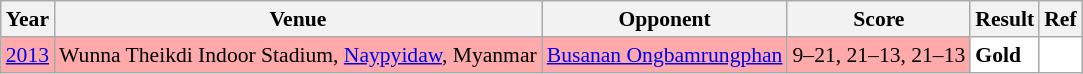<table class="sortable wikitable" style="font-size: 90%;">
<tr>
<th>Year</th>
<th>Venue</th>
<th>Opponent</th>
<th>Score</th>
<th>Result</th>
<th>Ref</th>
</tr>
<tr style="background:#FFAAAA">
<td align="center"><a href='#'>2013</a></td>
<td align="left">Wunna Theikdi Indoor Stadium, <a href='#'>Naypyidaw</a>, Myanmar</td>
<td align="left"> <a href='#'>Busanan Ongbamrungphan</a></td>
<td align="left">9–21, 21–13, 21–13</td>
<td style="text-align:left; background:white"> <strong>Gold</strong></td>
<td style="text-align:center; background:white"></td>
</tr>
</table>
